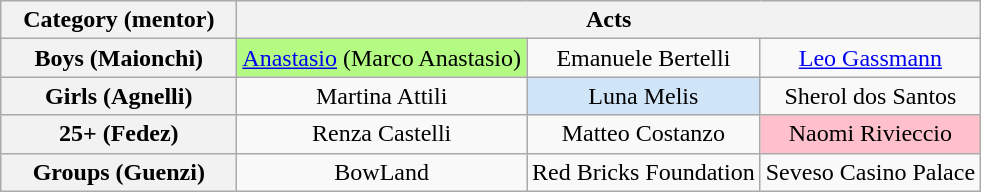<table class="wikitable" style="text-align:center">
<tr>
<th spope="col" width="150">Category (mentor)</th>
<th scope="col" colspan="3" width="450">Acts</th>
</tr>
<tr>
<th scope="row">Boys (Maionchi)</th>
<td style="background:#B4FB84"><a href='#'>Anastasio</a> (Marco Anastasio)</td>
<td>Emanuele Bertelli</td>
<td><a href='#'>Leo Gassmann</a></td>
</tr>
<tr>
<th scope="col">Girls (Agnelli)</th>
<td>Martina Attili</td>
<td style="background:#D1E5F8">Luna Melis</td>
<td>Sherol dos Santos</td>
</tr>
<tr>
<th scope="col">25+ (Fedez)</th>
<td>Renza Castelli</td>
<td>Matteo Costanzo</td>
<td style="background:pink">Naomi Rivieccio</td>
</tr>
<tr>
<th scope="col">Groups (Guenzi)</th>
<td>BowLand</td>
<td>Red Bricks Foundation</td>
<td>Seveso Casino Palace</td>
</tr>
</table>
